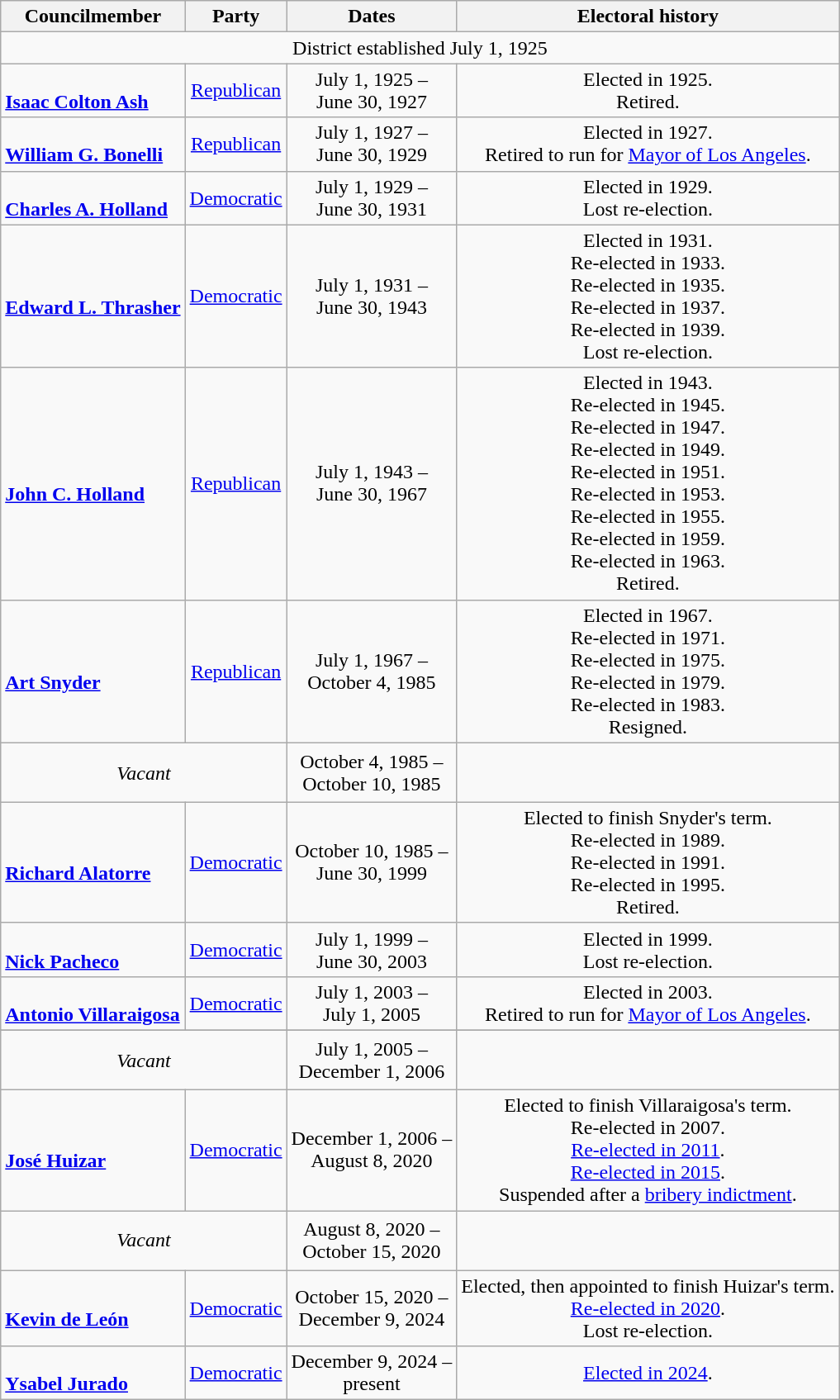<table class="wikitable" style="text-align:center;">
<tr>
<th>Councilmember</th>
<th>Party</th>
<th>Dates</th>
<th>Electoral history</th>
</tr>
<tr>
<td colspan="4">District established July 1, 1925</td>
</tr>
<tr>
<td align=left> <br> <strong><a href='#'>Isaac Colton Ash</a></strong> <br> </td>
<td><a href='#'>Republican</a></td>
<td nowrap>July 1, 1925 –<br> June 30, 1927</td>
<td>Elected in 1925. <br> Retired.</td>
</tr>
<tr>
<td align=left> <br> <strong><a href='#'>William G. Bonelli</a></strong><br> </td>
<td><a href='#'>Republican</a></td>
<td nowrap>July 1, 1927 –<br> June 30, 1929</td>
<td>Elected in 1927. <br> Retired to run for <a href='#'>Mayor of Los Angeles</a>.</td>
</tr>
<tr>
<td align=left> <br> <strong><a href='#'>Charles A. Holland</a></strong><br> </td>
<td><a href='#'>Democratic</a></td>
<td nowrap>July 1, 1929 –<br> June 30, 1931</td>
<td>Elected in 1929. <br> Lost re-election.</td>
</tr>
<tr>
<td align=left> <br> <strong><a href='#'>Edward L. Thrasher</a></strong><br> </td>
<td><a href='#'>Democratic</a></td>
<td nowrap>July 1, 1931 –<br> June 30, 1943</td>
<td>Elected in 1931. <br> Re-elected in 1933. <br> Re-elected in 1935. <br> Re-elected in 1937. <br> Re-elected in 1939. <br> Lost re-election.</td>
</tr>
<tr>
<td align=left> <br> <strong><a href='#'>John C. Holland</a></strong><br> </td>
<td><a href='#'>Republican</a></td>
<td nowrap>July 1, 1943 –<br> June 30, 1967</td>
<td>Elected in 1943. <br> Re-elected in 1945. <br> Re-elected in 1947. <br> Re-elected in 1949. <br> Re-elected in 1951. <br> Re-elected in 1953. <br> Re-elected in 1955. <br> Re-elected in 1959. <br> Re-elected in 1963. <br> Retired.</td>
</tr>
<tr>
<td align=left> <br> <strong><a href='#'>Art Snyder</a></strong><br> </td>
<td><a href='#'>Republican</a></td>
<td nowrap>July 1, 1967 –<br> October 4, 1985</td>
<td>Elected in 1967. <br> Re-elected in 1971. <br> Re-elected in 1975. <br> Re-elected in 1979. <br> Re-elected in 1983. <br> Resigned.</td>
</tr>
<tr style="height:3em">
<td colspan=2><em>Vacant</em></td>
<td nowrap>October 4, 1985 –<br>October 10, 1985</td>
<td></td>
</tr>
<tr>
<td align=left> <br> <strong><a href='#'>Richard Alatorre</a></strong><br> </td>
<td><a href='#'>Democratic</a></td>
<td nowrap>October 10, 1985 –<br> June 30, 1999</td>
<td>Elected to finish Snyder's term. <br> Re-elected in 1989. <br> Re-elected in 1991. <br> Re-elected in 1995. <br> Retired.</td>
</tr>
<tr>
<td align=left> <br> <strong><a href='#'>Nick Pacheco</a></strong><br> </td>
<td><a href='#'>Democratic</a></td>
<td nowrap>July 1, 1999 –<br> June 30, 2003</td>
<td>Elected in 1999. <br> Lost re-election.</td>
</tr>
<tr>
<td align=left> <br> <strong><a href='#'>Antonio Villaraigosa</a></strong><br> </td>
<td><a href='#'>Democratic</a></td>
<td nowrap>July 1, 2003 –<br> July 1, 2005</td>
<td>Elected in 2003. <br> Retired to run for <a href='#'>Mayor of Los Angeles</a>.</td>
</tr>
<tr>
</tr>
<tr style="height:3em">
<td colspan=2><em>Vacant</em></td>
<td nowrap>July 1, 2005 –<br>December 1, 2006</td>
<td></td>
</tr>
<tr>
<td align=left> <br> <strong><a href='#'>José Huizar</a></strong><br> </td>
<td><a href='#'>Democratic</a></td>
<td nowrap>December 1, 2006 –<br> August 8, 2020</td>
<td>Elected to finish Villaraigosa's term. <br> Re-elected in 2007. <br> <a href='#'>Re-elected in 2011</a>. <br> <a href='#'>Re-elected in 2015</a>. <br> Suspended after a <a href='#'>bribery indictment</a>.</td>
</tr>
<tr style="height:3em">
<td colspan=2><em>Vacant</em></td>
<td nowrap>August 8, 2020 –<br>October 15, 2020</td>
<td></td>
</tr>
<tr>
<td align=left> <br> <strong><a href='#'>Kevin de León</a></strong><br> </td>
<td><a href='#'>Democratic</a></td>
<td nowrap>October 15, 2020 –<br> December 9, 2024</td>
<td>Elected, then appointed to finish Huizar's term. <br> <a href='#'>Re-elected in 2020</a>. <br> Lost re-election.</td>
</tr>
<tr>
<td align=left> <br> <strong><a href='#'>Ysabel Jurado</a></strong> <br> </td>
<td><a href='#'>Democratic</a></td>
<td nowrap>December 9, 2024 –<br>present</td>
<td><a href='#'>Elected in 2024</a>.</td>
</tr>
</table>
